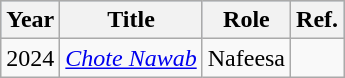<table class="wikitable">
<tr style="background:#b0c4de; text-align:center;">
<th>Year</th>
<th>Title</th>
<th>Role</th>
<th>Ref.</th>
</tr>
<tr>
<td>2024</td>
<td><em><a href='#'>Chote Nawab</a></em></td>
<td>Nafeesa</td>
<td></td>
</tr>
</table>
